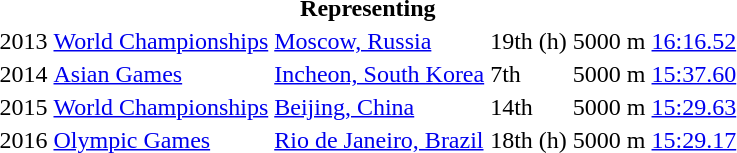<table>
<tr>
<th colspan="6">Representing </th>
</tr>
<tr>
<td>2013</td>
<td><a href='#'>World Championships</a></td>
<td><a href='#'>Moscow, Russia</a></td>
<td>19th (h)</td>
<td>5000 m</td>
<td><a href='#'>16:16.52</a></td>
</tr>
<tr>
<td>2014</td>
<td><a href='#'>Asian Games</a></td>
<td><a href='#'>Incheon, South Korea</a></td>
<td>7th</td>
<td>5000 m</td>
<td><a href='#'>15:37.60</a></td>
</tr>
<tr>
<td>2015</td>
<td><a href='#'>World Championships</a></td>
<td><a href='#'>Beijing, China</a></td>
<td>14th</td>
<td>5000 m</td>
<td><a href='#'>15:29.63</a></td>
</tr>
<tr>
<td>2016</td>
<td><a href='#'>Olympic Games</a></td>
<td><a href='#'>Rio de Janeiro, Brazil</a></td>
<td>18th (h)</td>
<td>5000 m</td>
<td><a href='#'>15:29.17</a></td>
</tr>
</table>
